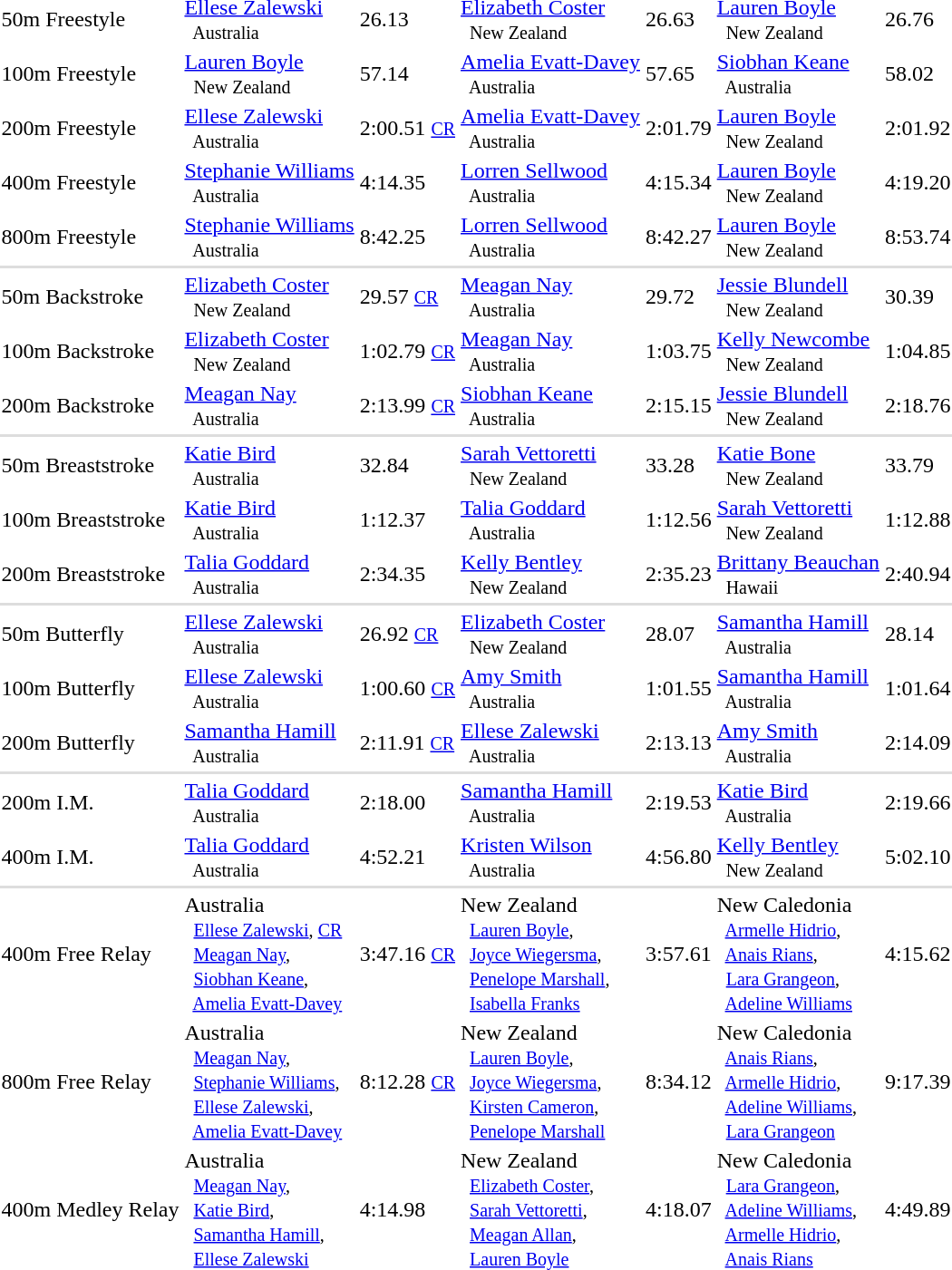<table>
<tr>
<td>50m Freestyle</td>
<td><a href='#'>Ellese Zalewski</a> <small><br>    Australia </small></td>
<td>26.13</td>
<td><a href='#'>Elizabeth Coster</a> <small><br>    New Zealand </small></td>
<td>26.63</td>
<td><a href='#'>Lauren Boyle</a> <small><br>   New Zealand </small></td>
<td>26.76</td>
</tr>
<tr>
<td>100m Freestyle</td>
<td><a href='#'>Lauren Boyle</a> <small><br>    New Zealand </small></td>
<td>57.14</td>
<td><a href='#'>Amelia Evatt-Davey</a> <small><br>    Australia </small></td>
<td>57.65</td>
<td><a href='#'>Siobhan Keane</a> <small><br>    Australia </small></td>
<td>58.02</td>
</tr>
<tr>
<td>200m Freestyle</td>
<td><a href='#'>Ellese Zalewski</a> <small><br>    Australia </small></td>
<td>2:00.51 <small><a href='#'>CR</a></small></td>
<td><a href='#'>Amelia Evatt-Davey</a> <small><br>    Australia </small></td>
<td>2:01.79</td>
<td><a href='#'>Lauren Boyle</a> <small><br>    New Zealand </small></td>
<td>2:01.92</td>
</tr>
<tr>
<td>400m Freestyle</td>
<td><a href='#'>Stephanie Williams</a> <small><br>    Australia </small></td>
<td>4:14.35</td>
<td><a href='#'>Lorren Sellwood</a> <small><br>    Australia </small></td>
<td>4:15.34</td>
<td><a href='#'>Lauren Boyle</a> <small><br>    New Zealand </small></td>
<td>4:19.20</td>
</tr>
<tr>
<td>800m Freestyle</td>
<td><a href='#'>Stephanie Williams</a> <small><br>    Australia </small></td>
<td>8:42.25</td>
<td><a href='#'>Lorren Sellwood</a> <small><br>    Australia </small></td>
<td>8:42.27</td>
<td><a href='#'>Lauren Boyle</a> <small><br>    New Zealand </small></td>
<td>8:53.74</td>
</tr>
<tr bgcolor=#DDDDDD>
<td colspan=7></td>
</tr>
<tr>
<td>50m Backstroke</td>
<td><a href='#'>Elizabeth Coster</a> <small><br>    New Zealand </small></td>
<td>29.57 <small><a href='#'>CR</a></small></td>
<td><a href='#'>Meagan Nay</a> <small><br>    Australia </small></td>
<td>29.72</td>
<td><a href='#'>Jessie Blundell</a> <small><br>    New Zealand </small></td>
<td>30.39</td>
</tr>
<tr>
<td>100m Backstroke</td>
<td><a href='#'>Elizabeth Coster</a> <small><br>    New Zealand </small></td>
<td>1:02.79 <small><a href='#'>CR</a></small></td>
<td><a href='#'>Meagan Nay</a> <small><br>    Australia </small></td>
<td>1:03.75</td>
<td><a href='#'>Kelly Newcombe</a> <small><br>    New Zealand </small></td>
<td>1:04.85</td>
</tr>
<tr>
<td>200m Backstroke</td>
<td><a href='#'>Meagan Nay</a> <small><br>    Australia </small></td>
<td>2:13.99 <small><a href='#'>CR</a></small></td>
<td><a href='#'>Siobhan Keane</a> <small><br>    Australia </small></td>
<td>2:15.15</td>
<td><a href='#'>Jessie Blundell</a> <small><br>    New Zealand </small></td>
<td>2:18.76</td>
</tr>
<tr bgcolor=#DDDDDD>
<td colspan=7></td>
</tr>
<tr>
<td>50m Breaststroke</td>
<td><a href='#'>Katie Bird</a> <small><br>    Australia </small></td>
<td>32.84</td>
<td><a href='#'>Sarah Vettoretti</a> <small><br>    New Zealand </small></td>
<td>33.28</td>
<td><a href='#'>Katie Bone</a> <small><br>    New Zealand </small></td>
<td>33.79</td>
</tr>
<tr>
<td>100m Breaststroke</td>
<td><a href='#'>Katie Bird</a> <small><br>    Australia </small></td>
<td>1:12.37</td>
<td><a href='#'>Talia Goddard</a> <small><br>    Australia </small></td>
<td>1:12.56</td>
<td><a href='#'>Sarah Vettoretti</a> <small><br>    New Zealand </small></td>
<td>1:12.88</td>
</tr>
<tr>
<td>200m Breaststroke</td>
<td><a href='#'>Talia Goddard</a> <small><br>    Australia </small></td>
<td>2:34.35</td>
<td><a href='#'>Kelly Bentley</a> <small><br>    New Zealand </small></td>
<td>2:35.23</td>
<td><a href='#'>Brittany Beauchan</a> <small><br>    Hawaii </small></td>
<td>2:40.94</td>
</tr>
<tr bgcolor=#DDDDDD>
<td colspan=7></td>
</tr>
<tr>
<td>50m Butterfly</td>
<td><a href='#'>Ellese Zalewski</a> <small><br>    Australia </small></td>
<td>26.92 <small><a href='#'>CR</a></small></td>
<td><a href='#'>Elizabeth Coster</a> <small><br>    New Zealand </small></td>
<td>28.07</td>
<td><a href='#'>Samantha Hamill</a> <small><br>    Australia </small></td>
<td>28.14</td>
</tr>
<tr>
<td>100m Butterfly</td>
<td><a href='#'>Ellese Zalewski</a> <small><br>    Australia </small></td>
<td>1:00.60 <small><a href='#'>CR</a></small></td>
<td><a href='#'>Amy Smith</a> <small><br>    Australia </small></td>
<td>1:01.55</td>
<td><a href='#'>Samantha Hamill</a> <small><br>    Australia </small></td>
<td>1:01.64</td>
</tr>
<tr>
<td>200m Butterfly</td>
<td><a href='#'>Samantha Hamill</a> <small><br>    Australia </small></td>
<td>2:11.91 <small><a href='#'>CR</a></small></td>
<td><a href='#'>Ellese Zalewski</a> <small><br>    Australia </small></td>
<td>2:13.13</td>
<td><a href='#'>Amy Smith</a> <small><br>    Australia </small></td>
<td>2:14.09</td>
</tr>
<tr bgcolor=#DDDDDD>
<td colspan=7></td>
</tr>
<tr>
<td>200m I.M.</td>
<td><a href='#'>Talia Goddard</a> <small><br>    Australia </small></td>
<td>2:18.00</td>
<td><a href='#'>Samantha Hamill</a> <small><br>    Australia </small></td>
<td>2:19.53</td>
<td><a href='#'>Katie Bird</a> <small><br>    Australia </small></td>
<td>2:19.66</td>
</tr>
<tr>
<td>400m I.M.</td>
<td><a href='#'>Talia Goddard</a> <small><br>    Australia </small></td>
<td>4:52.21</td>
<td><a href='#'>Kristen Wilson</a> <small><br>    Australia </small></td>
<td>4:56.80</td>
<td><a href='#'>Kelly Bentley</a> <small><br>    New Zealand </small></td>
<td>5:02.10</td>
</tr>
<tr bgcolor=#DDDDDD>
<td colspan=7></td>
</tr>
<tr>
<td>400m Free Relay</td>
<td> Australia <small><br>  <a href='#'>Ellese Zalewski</a>, <a href='#'>CR</a> <br>  <a href='#'>Meagan Nay</a>, <br>  <a href='#'>Siobhan Keane</a>, <br>  <a href='#'>Amelia Evatt-Davey</a> </small></td>
<td>3:47.16 <small><a href='#'>CR</a></small></td>
<td> New Zealand <small><br>  <a href='#'>Lauren Boyle</a>, <br>  <a href='#'>Joyce Wiegersma</a>, <br>  <a href='#'>Penelope Marshall</a>, <br>  <a href='#'>Isabella Franks</a> </small></td>
<td>3:57.61</td>
<td> New Caledonia <small><br>  <a href='#'>Armelle Hidrio</a>, <br>  <a href='#'>Anais Rians</a>, <br>  <a href='#'>Lara Grangeon</a>, <br>  <a href='#'>Adeline Williams</a> </small></td>
<td>4:15.62</td>
</tr>
<tr>
<td>800m Free Relay</td>
<td> Australia <small><br>  <a href='#'>Meagan Nay</a>, <br>  <a href='#'>Stephanie Williams</a>, <br>  <a href='#'>Ellese Zalewski</a>, <br>  <a href='#'>Amelia Evatt-Davey</a> </small></td>
<td>8:12.28 <small><a href='#'>CR</a></small></td>
<td> New Zealand <small><br>  <a href='#'>Lauren Boyle</a>, <br>  <a href='#'>Joyce Wiegersma</a>, <br>  <a href='#'>Kirsten Cameron</a>, <br>  <a href='#'>Penelope Marshall</a> </small></td>
<td>8:34.12</td>
<td> New Caledonia <small><br>  <a href='#'>Anais Rians</a>, <br>  <a href='#'>Armelle Hidrio</a>, <br>  <a href='#'>Adeline Williams</a>, <br>  <a href='#'>Lara Grangeon</a> </small></td>
<td>9:17.39</td>
</tr>
<tr>
<td>400m Medley Relay</td>
<td> Australia <small><br>  <a href='#'>Meagan Nay</a>, <br>  <a href='#'>Katie Bird</a>, <br>  <a href='#'>Samantha Hamill</a>, <br>  <a href='#'>Ellese Zalewski</a> </small></td>
<td>4:14.98</td>
<td> New Zealand <small><br>  <a href='#'>Elizabeth Coster</a>, <br>  <a href='#'>Sarah Vettoretti</a>, <br>  <a href='#'>Meagan Allan</a>, <br>  <a href='#'>Lauren Boyle</a> </small></td>
<td>4:18.07</td>
<td> New Caledonia <small><br>  <a href='#'>Lara Grangeon</a>, <br>  <a href='#'>Adeline Williams</a>, <br>  <a href='#'>Armelle Hidrio</a>, <br>  <a href='#'>Anais Rians</a> </small></td>
<td>4:49.89</td>
</tr>
<tr>
</tr>
</table>
